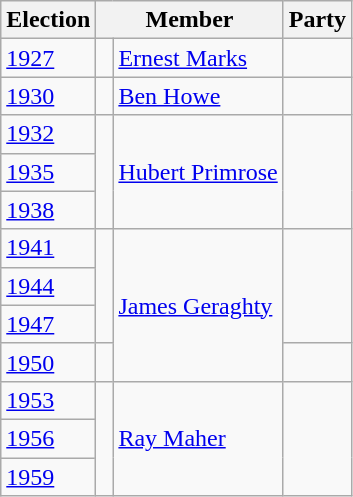<table class="wikitable">
<tr>
<th>Election</th>
<th colspan="2">Member</th>
<th>Party</th>
</tr>
<tr>
<td><a href='#'>1927</a></td>
<td> </td>
<td><a href='#'>Ernest Marks</a></td>
<td></td>
</tr>
<tr>
<td><a href='#'>1930</a></td>
<td> </td>
<td><a href='#'>Ben Howe</a></td>
<td></td>
</tr>
<tr>
<td><a href='#'>1932</a></td>
<td rowspan="3" > </td>
<td rowspan="3"><a href='#'>Hubert Primrose</a></td>
<td rowspan="3"></td>
</tr>
<tr>
<td><a href='#'>1935</a></td>
</tr>
<tr>
<td><a href='#'>1938</a></td>
</tr>
<tr>
<td><a href='#'>1941</a></td>
<td rowspan="3" > </td>
<td rowspan="4"><a href='#'>James Geraghty</a></td>
<td rowspan="3"></td>
</tr>
<tr>
<td><a href='#'>1944</a></td>
</tr>
<tr>
<td><a href='#'>1947</a></td>
</tr>
<tr>
<td><a href='#'>1950</a></td>
<td> </td>
<td></td>
</tr>
<tr>
<td><a href='#'>1953</a></td>
<td rowspan="3" > </td>
<td rowspan="3"><a href='#'>Ray Maher</a></td>
<td rowspan="3"></td>
</tr>
<tr>
<td><a href='#'>1956</a></td>
</tr>
<tr>
<td><a href='#'>1959</a></td>
</tr>
</table>
